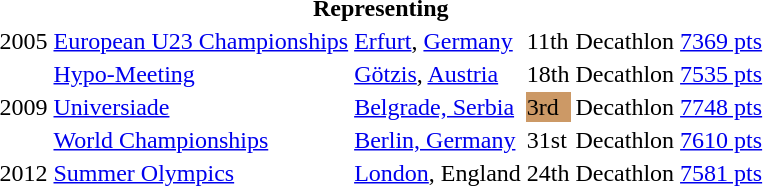<table>
<tr>
<th colspan="6">Representing </th>
</tr>
<tr>
<td>2005</td>
<td><a href='#'>European U23 Championships</a></td>
<td><a href='#'>Erfurt</a>, <a href='#'>Germany</a></td>
<td>11th</td>
<td>Decathlon</td>
<td><a href='#'>7369 pts</a></td>
</tr>
<tr>
<td rowspan=3>2009</td>
<td><a href='#'>Hypo-Meeting</a></td>
<td><a href='#'>Götzis</a>, <a href='#'>Austria</a></td>
<td>18th</td>
<td>Decathlon</td>
<td><a href='#'>7535 pts</a></td>
</tr>
<tr>
<td><a href='#'>Universiade</a></td>
<td><a href='#'>Belgrade, Serbia</a></td>
<td bgcolor="cc9966">3rd</td>
<td>Decathlon</td>
<td><a href='#'>7748 pts</a></td>
</tr>
<tr>
<td><a href='#'>World Championships</a></td>
<td><a href='#'>Berlin, Germany</a></td>
<td>31st</td>
<td>Decathlon</td>
<td><a href='#'>7610 pts</a></td>
</tr>
<tr>
<td>2012</td>
<td><a href='#'>Summer Olympics</a></td>
<td><a href='#'>London</a>, England</td>
<td>24th</td>
<td>Decathlon</td>
<td><a href='#'>7581 pts</a></td>
</tr>
</table>
